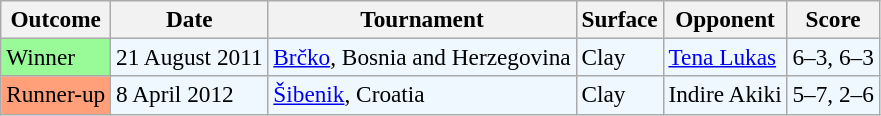<table class="sortable wikitable" style=font-size:97%>
<tr>
<th>Outcome</th>
<th>Date</th>
<th>Tournament</th>
<th>Surface</th>
<th>Opponent</th>
<th>Score</th>
</tr>
<tr style="background:#f0f8ff;">
<td style="background:#98fb98;">Winner</td>
<td>21 August 2011</td>
<td><a href='#'>Brčko</a>, Bosnia and Herzegovina</td>
<td>Clay</td>
<td> <a href='#'>Tena Lukas</a></td>
<td>6–3, 6–3</td>
</tr>
<tr style="background:#f0f8ff;">
<td style="background:#ffa07a;">Runner-up</td>
<td>8 April 2012</td>
<td><a href='#'>Šibenik</a>, Croatia</td>
<td>Clay</td>
<td> Indire Akiki</td>
<td>5–7, 2–6</td>
</tr>
</table>
